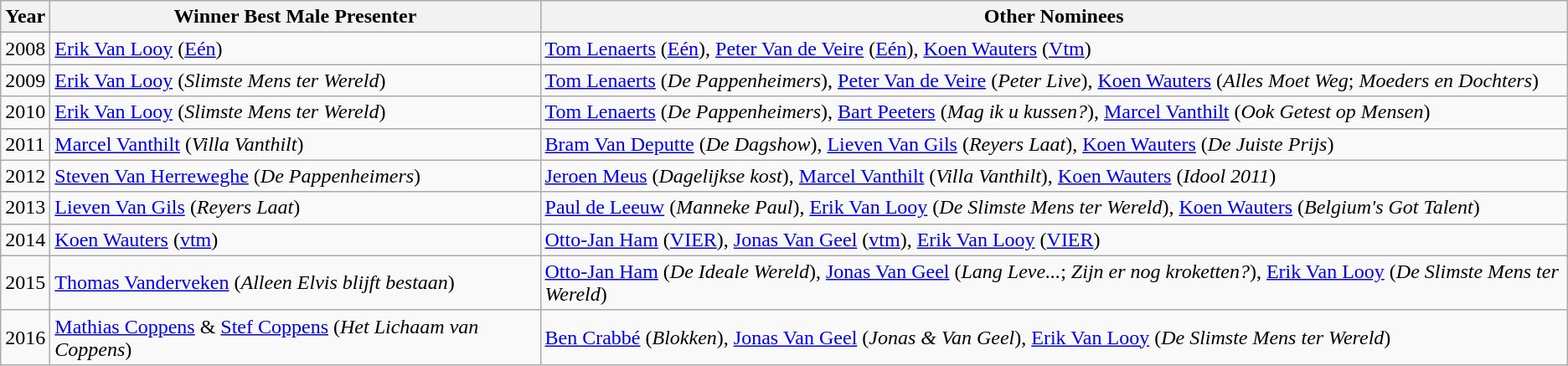<table class="wikitable" align="center">
<tr>
<th>Year</th>
<th>Winner Best Male Presenter</th>
<th>Other Nominees</th>
</tr>
<tr>
<td>2008</td>
<td><a href='#'>Erik Van Looy</a> (<a href='#'>Eén</a>)</td>
<td><a href='#'>Tom Lenaerts</a> (<a href='#'>Eén</a>), <a href='#'>Peter Van de Veire</a> (<a href='#'>Eén</a>), <a href='#'>Koen Wauters</a> (<a href='#'>Vtm</a>)</td>
</tr>
<tr>
<td>2009</td>
<td><a href='#'>Erik Van Looy</a> (<em>Slimste Mens ter Wereld</em>)</td>
<td><a href='#'>Tom Lenaerts</a> (<em>De Pappenheimers</em>), <a href='#'>Peter Van de Veire</a> (<em>Peter Live</em>), <a href='#'>Koen Wauters</a> (<em>Alles Moet Weg</em>; <em>Moeders en Dochters</em>)</td>
</tr>
<tr>
<td>2010</td>
<td><a href='#'>Erik Van Looy</a> (<em>Slimste Mens ter Wereld</em>)</td>
<td><a href='#'>Tom Lenaerts</a> (<em>De Pappenheimers</em>), <a href='#'>Bart Peeters</a> (<em>Mag ik u kussen?</em>), <a href='#'>Marcel Vanthilt</a> (<em>Ook Getest op Mensen</em>)</td>
</tr>
<tr>
<td>2011</td>
<td><a href='#'>Marcel Vanthilt</a> (<em>Villa Vanthilt</em>)</td>
<td><a href='#'>Bram Van Deputte</a> (<em>De Dagshow</em>), <a href='#'>Lieven Van Gils</a> (<em>Reyers Laat</em>), <a href='#'>Koen Wauters</a> (<em>De Juiste Prijs</em>)</td>
</tr>
<tr>
<td>2012</td>
<td><a href='#'>Steven Van Herreweghe</a> (<em>De Pappenheimers</em>)</td>
<td><a href='#'>Jeroen Meus</a> (<em>Dagelijkse kost</em>), <a href='#'>Marcel Vanthilt</a> (<em>Villa Vanthilt</em>), <a href='#'>Koen Wauters</a> (<em>Idool 2011</em>)</td>
</tr>
<tr>
<td>2013</td>
<td><a href='#'>Lieven Van Gils</a> (<em>Reyers Laat</em>)</td>
<td><a href='#'>Paul de Leeuw</a> (<em>Manneke Paul</em>), <a href='#'>Erik Van Looy</a> (<em>De Slimste Mens ter Wereld</em>), <a href='#'>Koen Wauters</a> (<em>Belgium's Got Talent</em>)</td>
</tr>
<tr>
<td>2014</td>
<td><a href='#'>Koen Wauters</a> (<a href='#'>vtm</a>)</td>
<td><a href='#'>Otto-Jan Ham</a> (<a href='#'>VIER</a>), <a href='#'>Jonas Van Geel</a> (<a href='#'>vtm</a>), <a href='#'>Erik Van Looy</a> (<a href='#'>VIER</a>)</td>
</tr>
<tr>
<td>2015</td>
<td><a href='#'>Thomas Vanderveken</a> (<em>Alleen Elvis blijft bestaan</em>)</td>
<td><a href='#'>Otto-Jan Ham</a> (<em>De Ideale Wereld</em>), <a href='#'>Jonas Van Geel</a> (<em>Lang Leve...</em>; <em>Zijn er nog kroketten?</em>), <a href='#'>Erik Van Looy</a> (<em>De Slimste Mens ter Wereld</em>)</td>
</tr>
<tr>
<td>2016</td>
<td><a href='#'>Mathias Coppens</a> & <a href='#'>Stef Coppens</a> (<em>Het Lichaam van Coppens</em>)</td>
<td><a href='#'>Ben Crabbé</a> (<em>Blokken</em>), <a href='#'>Jonas Van Geel</a> (<em>Jonas & Van Geel</em>), <a href='#'>Erik Van Looy</a> (<em>De Slimste Mens ter Wereld</em>)</td>
</tr>
</table>
